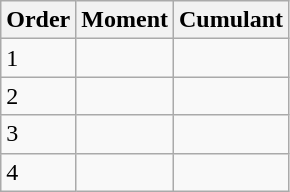<table class="wikitable">
<tr>
<th>Order</th>
<th>Moment</th>
<th>Cumulant</th>
</tr>
<tr>
<td>1</td>
<td></td>
<td></td>
</tr>
<tr>
<td>2</td>
<td></td>
<td></td>
</tr>
<tr>
<td>3</td>
<td></td>
<td></td>
</tr>
<tr>
<td>4</td>
<td></td>
<td></td>
</tr>
</table>
